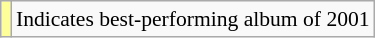<table class="wikitable plainrowheaders" style="font-size:90%;">
<tr>
<td style="background-color:#FFFF99"></td>
<td>Indicates best-performing album of 2001</td>
</tr>
</table>
